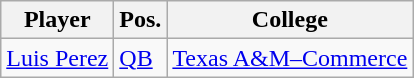<table class="wikitable sortable">
<tr>
<th>Player</th>
<th><abbr>Pos.</abbr></th>
<th><abbr>College</abbr></th>
</tr>
<tr>
<td><a href='#'>Luis Perez</a></td>
<td><a href='#'>QB</a></td>
<td><a href='#'>Texas A&M–Commerce</a></td>
</tr>
</table>
